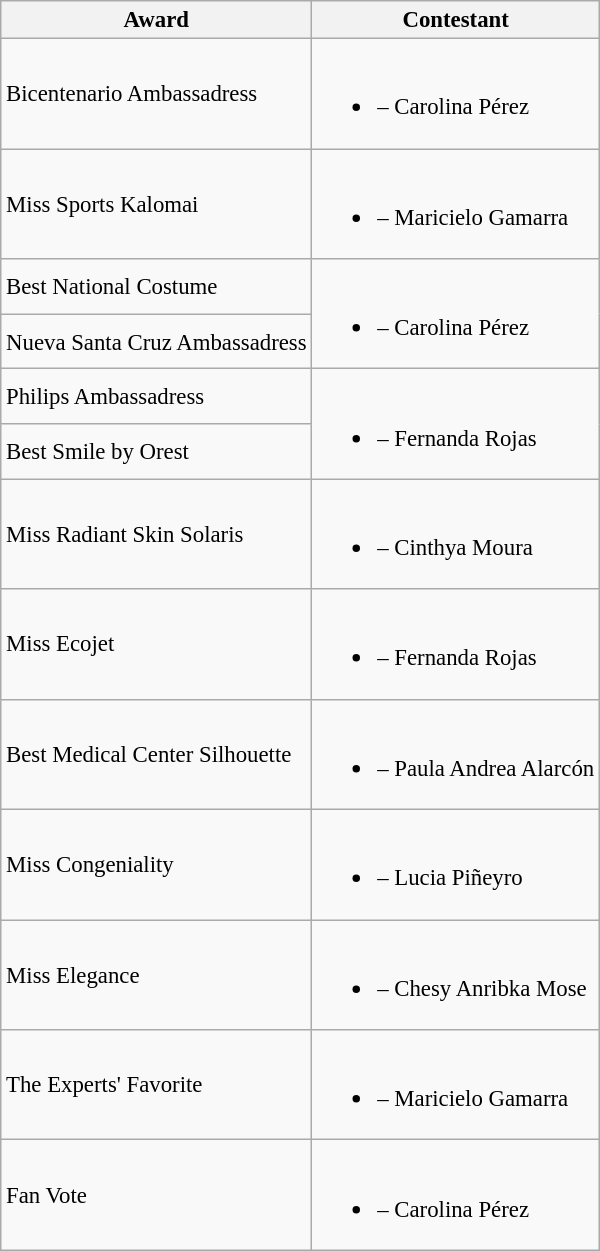<table class="wikitable sortable" style="font-size: 95%;">
<tr>
<th>Award</th>
<th>Contestant</th>
</tr>
<tr>
<td>Bicentenario Ambassadress</td>
<td><br><ul><li> – Carolina Pérez</li></ul></td>
</tr>
<tr>
<td>Miss Sports Kalomai</td>
<td><br><ul><li> – Maricielo Gamarra</li></ul></td>
</tr>
<tr>
<td>Best National Costume</td>
<td rowspan="2"><br><ul><li> – Carolina Pérez</li></ul></td>
</tr>
<tr>
<td>Nueva Santa Cruz Ambassadress</td>
</tr>
<tr>
<td>Philips Ambassadress</td>
<td rowspan="2"><br><ul><li> – Fernanda Rojas</li></ul></td>
</tr>
<tr>
<td>Best Smile by Orest</td>
</tr>
<tr>
<td>Miss Radiant Skin Solaris</td>
<td><br><ul><li> – Cinthya Moura</li></ul></td>
</tr>
<tr>
<td>Miss Ecojet</td>
<td><br><ul><li> – Fernanda Rojas</li></ul></td>
</tr>
<tr>
<td>Best Medical Center Silhouette</td>
<td><br><ul><li> – Paula Andrea Alarcón</li></ul></td>
</tr>
<tr>
<td>Miss Congeniality</td>
<td><br><ul><li> – Lucia Piñeyro</li></ul></td>
</tr>
<tr>
<td>Miss Elegance</td>
<td><br><ul><li> – Chesy Anribka Mose</li></ul></td>
</tr>
<tr>
<td>The Experts' Favorite</td>
<td><br><ul><li> – Maricielo Gamarra</li></ul></td>
</tr>
<tr>
<td>Fan Vote</td>
<td><br><ul><li> – Carolina Pérez</li></ul></td>
</tr>
</table>
